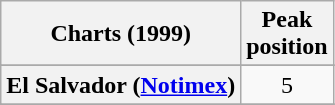<table class="wikitable sortable plainrowheaders">
<tr>
<th>Charts (1999)</th>
<th>Peak<br>position</th>
</tr>
<tr>
</tr>
<tr>
<th scope="row">El Salvador (<a href='#'>Notimex</a>)</th>
<td style="text-align:center;">5</td>
</tr>
<tr>
</tr>
<tr>
</tr>
<tr>
</tr>
<tr>
</tr>
<tr>
</tr>
<tr>
</tr>
</table>
